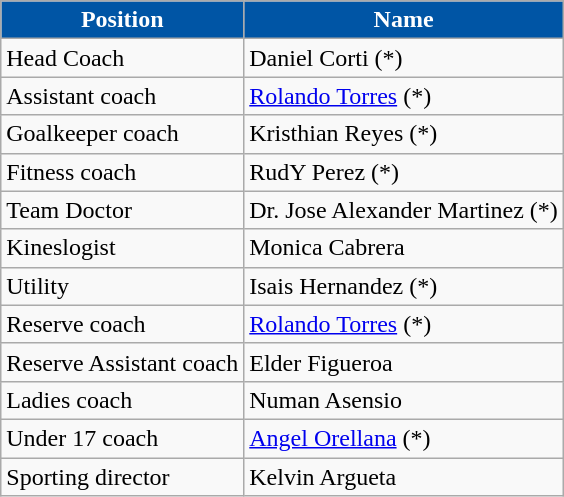<table class="wikitable">
<tr>
<th style="color:#fff; background:#0055a5;">Position</th>
<th style="color:#fff; background:#0055a5;">Name</th>
</tr>
<tr>
<td>Head Coach</td>
<td> Daniel Corti (*)</td>
</tr>
<tr>
<td>Assistant coach</td>
<td> <a href='#'>Rolando Torres</a>  (*)</td>
</tr>
<tr>
<td>Goalkeeper coach</td>
<td> Kristhian Reyes (*)</td>
</tr>
<tr>
<td>Fitness coach</td>
<td> RudY Perez (*)</td>
</tr>
<tr>
<td>Team Doctor</td>
<td> Dr. Jose Alexander Martinez (*)</td>
</tr>
<tr>
<td>Kineslogist</td>
<td> Monica Cabrera</td>
</tr>
<tr>
<td>Utility</td>
<td> Isais Hernandez (*)</td>
</tr>
<tr>
<td>Reserve coach</td>
<td> <a href='#'>Rolando Torres</a>  (*)</td>
</tr>
<tr>
<td>Reserve Assistant coach</td>
<td> Elder Figueroa</td>
</tr>
<tr>
<td>Ladies coach</td>
<td> Numan Asensio</td>
</tr>
<tr>
<td>Under 17 coach</td>
<td> <a href='#'>Angel Orellana</a> (*)</td>
</tr>
<tr>
<td>Sporting director</td>
<td> Kelvin Argueta</td>
</tr>
</table>
